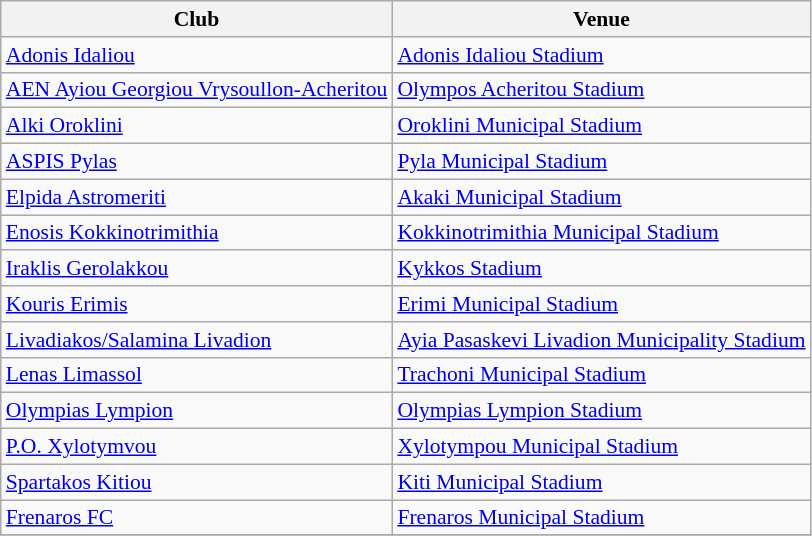<table class="wikitable" style="font-size:90%">
<tr>
<th>Club</th>
<th>Venue</th>
</tr>
<tr>
<td><a href='#'>Adonis Idaliou</a></td>
<td><a href='#'>Adonis Idaliou Stadium</a></td>
</tr>
<tr>
<td><a href='#'>AEN Ayiou Georgiou Vrysoullon-Acheritou</a></td>
<td><a href='#'>Olympos Acheritou Stadium</a></td>
</tr>
<tr>
<td><a href='#'>Alki Oroklini</a></td>
<td><a href='#'>Oroklini Municipal Stadium</a></td>
</tr>
<tr>
<td><a href='#'>ASPIS Pylas</a></td>
<td><a href='#'>Pyla Municipal Stadium</a></td>
</tr>
<tr>
<td><a href='#'>Elpida Astromeriti</a></td>
<td><a href='#'>Akaki Municipal Stadium</a></td>
</tr>
<tr>
<td><a href='#'>Enosis Kokkinotrimithia</a></td>
<td><a href='#'>Kokkinotrimithia Municipal Stadium</a></td>
</tr>
<tr>
<td><a href='#'>Iraklis Gerolakkou</a></td>
<td><a href='#'>Kykkos Stadium</a></td>
</tr>
<tr>
<td><a href='#'>Kouris Erimis</a></td>
<td><a href='#'>Erimi Municipal Stadium</a></td>
</tr>
<tr>
<td><a href='#'>Livadiakos/Salamina Livadion</a></td>
<td><a href='#'>Ayia Pasaskevi Livadion Municipality Stadium</a></td>
</tr>
<tr>
<td><a href='#'>Lenas Limassol</a></td>
<td><a href='#'>Trachoni Municipal Stadium</a></td>
</tr>
<tr>
<td><a href='#'>Olympias Lympion</a></td>
<td><a href='#'>Olympias Lympion Stadium</a></td>
</tr>
<tr>
<td><a href='#'>P.O. Xylotymvou</a></td>
<td><a href='#'>Xylotympou Municipal Stadium</a></td>
</tr>
<tr>
<td><a href='#'>Spartakos Kitiou</a></td>
<td><a href='#'>Kiti Municipal Stadium</a></td>
</tr>
<tr>
<td><a href='#'>Frenaros FC</a></td>
<td><a href='#'>Frenaros Municipal Stadium</a></td>
</tr>
<tr>
</tr>
</table>
